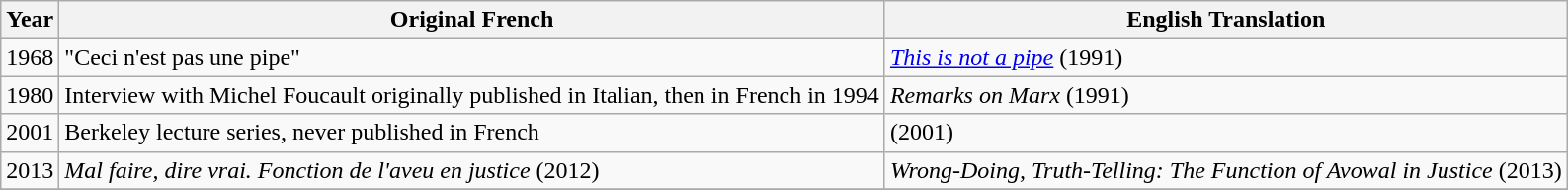<table class="wikitable">
<tr>
<th>Year</th>
<th>Original French</th>
<th>English Translation</th>
</tr>
<tr>
<td>1968</td>
<td>"Ceci n'est pas une pipe"</td>
<td><em><a href='#'>This is not a pipe</a></em> (1991)</td>
</tr>
<tr>
<td>1980</td>
<td>Interview with Michel Foucault originally published in Italian, then in French in 1994</td>
<td><em>Remarks on Marx</em> (1991)</td>
</tr>
<tr>
<td>2001</td>
<td>Berkeley lecture series, never published in French</td>
<td><em></em> (2001)</td>
</tr>
<tr>
<td>2013</td>
<td><em>Mal faire, dire vrai. Fonction de l'aveu en justice</em> (2012)</td>
<td><em>Wrong-Doing, Truth-Telling: The Function of Avowal in Justice</em> (2013)</td>
</tr>
<tr>
</tr>
</table>
